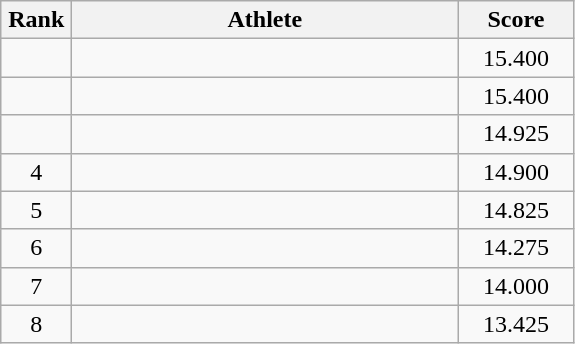<table class=wikitable style="text-align:center">
<tr>
<th width=40>Rank</th>
<th width=250>Athlete</th>
<th width=70>Score</th>
</tr>
<tr>
<td></td>
<td align=left></td>
<td>15.400</td>
</tr>
<tr>
<td></td>
<td align=left></td>
<td>15.400</td>
</tr>
<tr>
<td></td>
<td align=left></td>
<td>14.925</td>
</tr>
<tr>
<td>4</td>
<td align=left></td>
<td>14.900</td>
</tr>
<tr>
<td>5</td>
<td align=left></td>
<td>14.825</td>
</tr>
<tr>
<td>6</td>
<td align=left></td>
<td>14.275</td>
</tr>
<tr>
<td>7</td>
<td align=left></td>
<td>14.000</td>
</tr>
<tr>
<td>8</td>
<td align=left></td>
<td>13.425</td>
</tr>
</table>
